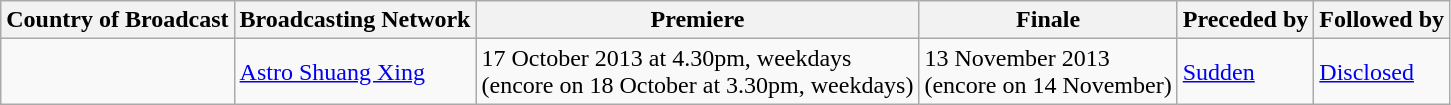<table class="wikitable">
<tr>
<th>Country of Broadcast</th>
<th>Broadcasting Network</th>
<th>Premiere</th>
<th>Finale</th>
<th>Preceded by</th>
<th>Followed by</th>
</tr>
<tr>
<td></td>
<td><a href='#'>Astro Shuang Xing</a></td>
<td>17 October 2013 at 4.30pm, weekdays <br> (encore on 18 October at 3.30pm, weekdays)</td>
<td>13 November 2013 <br> (encore on 14 November)</td>
<td><a href='#'>Sudden</a></td>
<td><a href='#'>Disclosed</a></td>
</tr>
</table>
